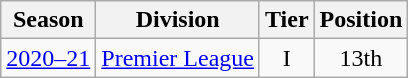<table class="wikitable">
<tr>
<th>Season</th>
<th>Division</th>
<th>Tier</th>
<th>Position</th>
</tr>
<tr align="center">
<td><a href='#'>2020–21</a></td>
<td align="center"><a href='#'>Premier League</a></td>
<td>I</td>
<td>13th</td>
</tr>
</table>
